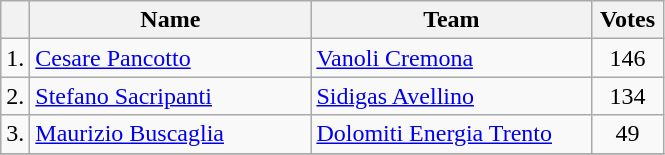<table class="wikitable sortable" style="text-align: center;">
<tr>
<th></th>
<th width=180>Name</th>
<th width=180>Team</th>
<th width=40>Votes</th>
</tr>
<tr>
<td>1.</td>
<td align="left"> <a href='#'>Cesare Pancotto</a></td>
<td style="text-align:left;"><a href='#'>Vanoli Cremona</a></td>
<td>146</td>
</tr>
<tr>
<td>2.</td>
<td align="left"> <a href='#'>Stefano Sacripanti</a></td>
<td style="text-align:left;"><a href='#'>Sidigas Avellino</a></td>
<td>134</td>
</tr>
<tr>
<td>3.</td>
<td align="left"> <a href='#'>Maurizio Buscaglia</a></td>
<td style="text-align:left;"><a href='#'>Dolomiti Energia Trento</a></td>
<td>49</td>
</tr>
<tr>
</tr>
</table>
